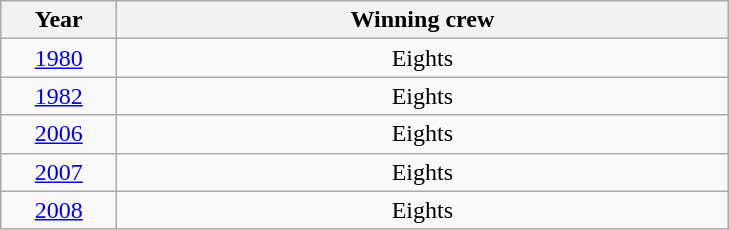<table class="wikitable" style="text-align:center">
<tr>
<th width=70>Year</th>
<th width=400>Winning crew</th>
</tr>
<tr>
<td><a href='#'>1980</a></td>
<td>Eights</td>
</tr>
<tr>
<td><a href='#'>1982</a></td>
<td>Eights</td>
</tr>
<tr>
<td><a href='#'>2006</a></td>
<td>Eights</td>
</tr>
<tr>
<td><a href='#'>2007</a></td>
<td>Eights</td>
</tr>
<tr>
<td><a href='#'>2008</a></td>
<td>Eights</td>
</tr>
</table>
